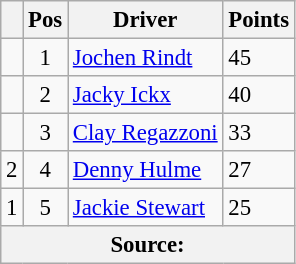<table class="wikitable" style="font-size: 95%;">
<tr>
<th></th>
<th>Pos</th>
<th>Driver</th>
<th>Points</th>
</tr>
<tr>
<td align="left"></td>
<td align="center">1</td>
<td> <a href='#'>Jochen Rindt</a></td>
<td align="left">45</td>
</tr>
<tr>
<td align="left"></td>
<td align="center">2</td>
<td> <a href='#'>Jacky Ickx</a></td>
<td align="left">40</td>
</tr>
<tr>
<td align="left"></td>
<td align="center">3</td>
<td> <a href='#'>Clay Regazzoni</a></td>
<td align="left">33</td>
</tr>
<tr>
<td align="left"> 2</td>
<td align="center">4</td>
<td> <a href='#'>Denny Hulme</a></td>
<td align="left">27</td>
</tr>
<tr>
<td align="left"> 1</td>
<td align="center">5</td>
<td> <a href='#'>Jackie Stewart</a></td>
<td align="left">25</td>
</tr>
<tr>
<th colspan=4>Source:</th>
</tr>
</table>
